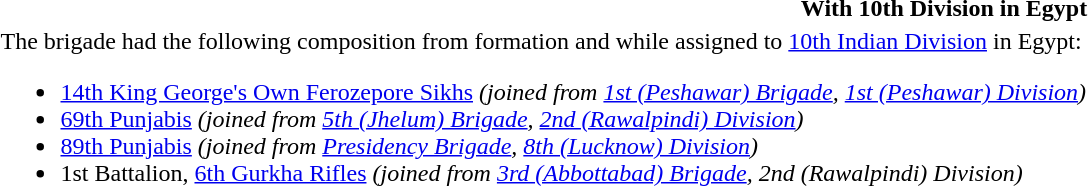<table class="toccolours collapsible collapsed" style="width:100%; background:transparent;">
<tr>
<th>With 10th Division in Egypt</th>
</tr>
<tr>
<td>The brigade had the following composition from formation and while assigned to <a href='#'>10th Indian Division</a> in Egypt:<br><ul><li><a href='#'>14th King George's Own Ferozepore Sikhs</a> <em>(joined from <a href='#'>1st (Peshawar) Brigade</a>, <a href='#'>1st (Peshawar) Division</a>)</em></li><li><a href='#'>69th Punjabis</a> <em>(joined from <a href='#'>5th (Jhelum) Brigade</a>, <a href='#'>2nd (Rawalpindi) Division</a>)</em></li><li><a href='#'>89th Punjabis</a> <em>(joined from <a href='#'>Presidency Brigade</a>, <a href='#'>8th (Lucknow) Division</a>)</em></li><li>1st Battalion, <a href='#'>6th Gurkha Rifles</a> <em>(joined from <a href='#'>3rd (Abbottabad) Brigade</a>, 2nd (Rawalpindi) Division)</em></li></ul></td>
</tr>
</table>
